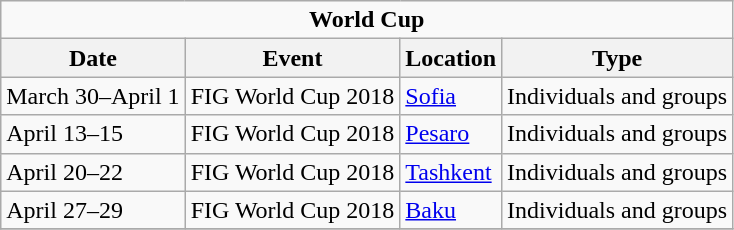<table class="wikitable">
<tr>
<td colspan="4" style="text-align:center;"><strong>World Cup</strong></td>
</tr>
<tr>
<th>Date</th>
<th>Event</th>
<th>Location</th>
<th>Type</th>
</tr>
<tr>
<td>March 30–April 1</td>
<td>FIG World Cup 2018</td>
<td>  <a href='#'>Sofia</a></td>
<td>Individuals and groups</td>
</tr>
<tr>
<td>April 13–15</td>
<td>FIG World Cup 2018</td>
<td>  <a href='#'>Pesaro</a></td>
<td>Individuals and groups</td>
</tr>
<tr>
<td>April 20–22</td>
<td>FIG World Cup 2018</td>
<td>  <a href='#'>Tashkent</a></td>
<td>Individuals and groups</td>
</tr>
<tr>
<td>April 27–29</td>
<td>FIG World Cup 2018</td>
<td>  <a href='#'>Baku</a></td>
<td>Individuals and groups</td>
</tr>
<tr>
</tr>
</table>
